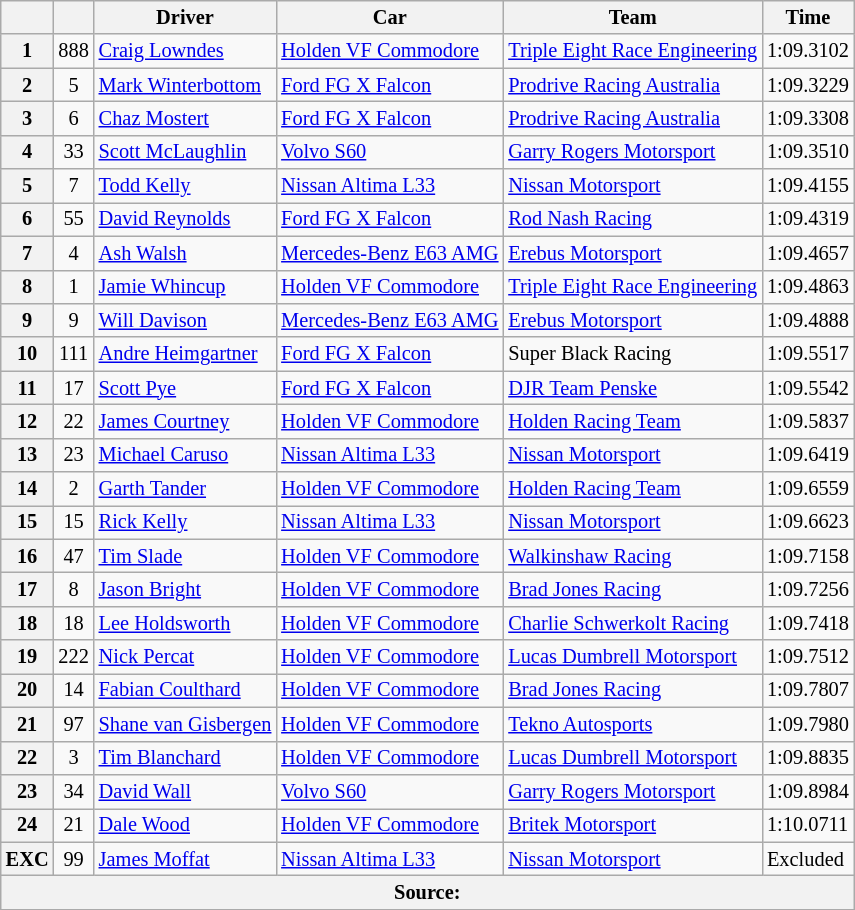<table class="wikitable" style="font-size: 85%">
<tr>
<th></th>
<th></th>
<th>Driver</th>
<th>Car</th>
<th>Team</th>
<th>Time</th>
</tr>
<tr>
<th>1</th>
<td align="center">888</td>
<td> <a href='#'>Craig Lowndes</a></td>
<td><a href='#'>Holden VF Commodore</a></td>
<td><a href='#'>Triple Eight Race Engineering</a></td>
<td>1:09.3102</td>
</tr>
<tr>
<th>2</th>
<td align="center">5</td>
<td> <a href='#'>Mark Winterbottom</a></td>
<td><a href='#'>Ford FG X Falcon</a></td>
<td><a href='#'>Prodrive Racing Australia</a></td>
<td>1:09.3229</td>
</tr>
<tr>
<th>3</th>
<td align="center">6</td>
<td> <a href='#'>Chaz Mostert</a></td>
<td><a href='#'>Ford FG X Falcon</a></td>
<td><a href='#'>Prodrive Racing Australia</a></td>
<td>1:09.3308</td>
</tr>
<tr>
<th>4</th>
<td align="center">33</td>
<td> <a href='#'>Scott McLaughlin</a></td>
<td><a href='#'>Volvo S60</a></td>
<td><a href='#'>Garry Rogers Motorsport</a></td>
<td>1:09.3510</td>
</tr>
<tr>
<th>5</th>
<td align="center">7</td>
<td> <a href='#'>Todd Kelly</a></td>
<td><a href='#'>Nissan Altima L33</a></td>
<td><a href='#'>Nissan Motorsport</a></td>
<td>1:09.4155</td>
</tr>
<tr>
<th>6</th>
<td align="center">55</td>
<td> <a href='#'>David Reynolds</a></td>
<td><a href='#'>Ford FG X Falcon</a></td>
<td><a href='#'>Rod Nash Racing</a></td>
<td>1:09.4319</td>
</tr>
<tr>
<th>7</th>
<td align="center">4</td>
<td> <a href='#'>Ash Walsh</a></td>
<td><a href='#'>Mercedes-Benz E63 AMG</a></td>
<td><a href='#'>Erebus Motorsport</a></td>
<td>1:09.4657</td>
</tr>
<tr>
<th>8</th>
<td align="center">1</td>
<td> <a href='#'>Jamie Whincup</a></td>
<td><a href='#'>Holden VF Commodore</a></td>
<td><a href='#'>Triple Eight Race Engineering</a></td>
<td>1:09.4863</td>
</tr>
<tr>
<th>9</th>
<td align="center">9</td>
<td> <a href='#'>Will Davison</a></td>
<td><a href='#'>Mercedes-Benz E63 AMG</a></td>
<td><a href='#'>Erebus Motorsport</a></td>
<td>1:09.4888</td>
</tr>
<tr>
<th>10</th>
<td align="center">111</td>
<td> <a href='#'>Andre Heimgartner</a></td>
<td><a href='#'>Ford FG X Falcon</a></td>
<td>Super Black Racing</td>
<td>1:09.5517</td>
</tr>
<tr>
<th>11</th>
<td align="center">17</td>
<td> <a href='#'>Scott Pye</a></td>
<td><a href='#'>Ford FG X Falcon</a></td>
<td><a href='#'>DJR Team Penske</a></td>
<td>1:09.5542</td>
</tr>
<tr>
<th>12</th>
<td align="center">22</td>
<td> <a href='#'>James Courtney</a></td>
<td><a href='#'>Holden VF Commodore</a></td>
<td><a href='#'>Holden Racing Team</a></td>
<td>1:09.5837</td>
</tr>
<tr>
<th>13</th>
<td align="center">23</td>
<td> <a href='#'>Michael Caruso</a></td>
<td><a href='#'>Nissan Altima L33</a></td>
<td><a href='#'>Nissan Motorsport</a></td>
<td>1:09.6419</td>
</tr>
<tr>
<th>14</th>
<td align="center">2</td>
<td> <a href='#'>Garth Tander</a></td>
<td><a href='#'>Holden VF Commodore</a></td>
<td><a href='#'>Holden Racing Team</a></td>
<td>1:09.6559</td>
</tr>
<tr>
<th>15</th>
<td align="center">15</td>
<td> <a href='#'>Rick Kelly</a></td>
<td><a href='#'>Nissan Altima L33</a></td>
<td><a href='#'>Nissan Motorsport</a></td>
<td>1:09.6623</td>
</tr>
<tr>
<th>16</th>
<td align="center">47</td>
<td> <a href='#'>Tim Slade</a></td>
<td><a href='#'>Holden VF Commodore</a></td>
<td><a href='#'>Walkinshaw Racing</a></td>
<td>1:09.7158</td>
</tr>
<tr>
<th>17</th>
<td align="center">8</td>
<td> <a href='#'>Jason Bright</a></td>
<td><a href='#'>Holden VF Commodore</a></td>
<td><a href='#'>Brad Jones Racing</a></td>
<td>1:09.7256</td>
</tr>
<tr>
<th>18</th>
<td align="center">18</td>
<td> <a href='#'>Lee Holdsworth</a></td>
<td><a href='#'>Holden VF Commodore</a></td>
<td><a href='#'>Charlie Schwerkolt Racing</a></td>
<td>1:09.7418</td>
</tr>
<tr>
<th>19</th>
<td align="center">222</td>
<td> <a href='#'>Nick Percat</a></td>
<td><a href='#'>Holden VF Commodore</a></td>
<td><a href='#'>Lucas Dumbrell Motorsport</a></td>
<td>1:09.7512</td>
</tr>
<tr>
<th>20</th>
<td align="center">14</td>
<td> <a href='#'>Fabian Coulthard</a></td>
<td><a href='#'>Holden VF Commodore</a></td>
<td><a href='#'>Brad Jones Racing</a></td>
<td>1:09.7807</td>
</tr>
<tr>
<th>21</th>
<td align="center">97</td>
<td> <a href='#'>Shane van Gisbergen</a></td>
<td><a href='#'>Holden VF Commodore</a></td>
<td><a href='#'>Tekno Autosports</a></td>
<td>1:09.7980</td>
</tr>
<tr>
<th>22</th>
<td align="center">3</td>
<td> <a href='#'>Tim Blanchard</a></td>
<td><a href='#'>Holden VF Commodore</a></td>
<td><a href='#'>Lucas Dumbrell Motorsport</a></td>
<td>1:09.8835</td>
</tr>
<tr>
<th>23</th>
<td align="center">34</td>
<td> <a href='#'>David Wall</a></td>
<td><a href='#'>Volvo S60</a></td>
<td><a href='#'>Garry Rogers Motorsport</a></td>
<td>1:09.8984</td>
</tr>
<tr>
<th>24</th>
<td align="center">21</td>
<td> <a href='#'>Dale Wood</a></td>
<td><a href='#'>Holden VF Commodore</a></td>
<td><a href='#'>Britek Motorsport</a></td>
<td>1:10.0711</td>
</tr>
<tr>
<th>EXC</th>
<td align="center">99</td>
<td> <a href='#'>James Moffat</a></td>
<td><a href='#'>Nissan Altima L33</a></td>
<td><a href='#'>Nissan Motorsport</a></td>
<td>Excluded</td>
</tr>
<tr>
<th colspan="8">Source:</th>
</tr>
</table>
